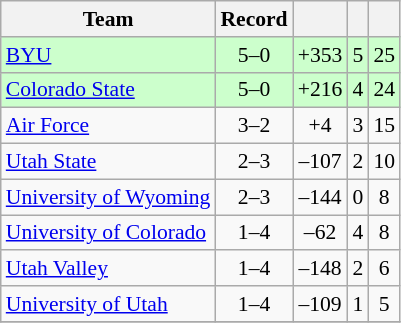<table class="wikitable sortable collapsible plainrowheaders" style="font-size:90%;">
<tr>
<th scope=col>Team</th>
<th scope=col>Record</th>
<th scope=col></th>
<th scope=col></th>
<th scope=col></th>
</tr>
<tr bgcolor=ccffcc>
<td> <a href='#'>BYU</a></td>
<td align=center>5–0</td>
<td align=center>+353</td>
<td align=center>5</td>
<td align=center>25</td>
</tr>
<tr bgcolor=ccffcc>
<td> <a href='#'>Colorado State</a></td>
<td align=center>5–0</td>
<td align=center>+216</td>
<td align=center>4</td>
<td align=center>24</td>
</tr>
<tr>
<td> <a href='#'>Air Force</a></td>
<td align=center>3–2</td>
<td align=center>+4</td>
<td align=center>3</td>
<td align=center>15</td>
</tr>
<tr>
<td> <a href='#'>Utah State</a></td>
<td align=center>2–3</td>
<td align=center>–107</td>
<td align=center>2</td>
<td align=center>10</td>
</tr>
<tr>
<td> <a href='#'>University of Wyoming</a></td>
<td align=center>2–3</td>
<td align=center>–144</td>
<td align=center>0</td>
<td align=center>8</td>
</tr>
<tr>
<td> <a href='#'>University of Colorado</a></td>
<td align=center>1–4</td>
<td align=center>–62</td>
<td align=center>4</td>
<td align=center>8</td>
</tr>
<tr>
<td> <a href='#'>Utah Valley</a></td>
<td align=center>1–4</td>
<td align=center>–148</td>
<td align=center>2</td>
<td align=center>6</td>
</tr>
<tr>
<td> <a href='#'>University of Utah</a></td>
<td align=center>1–4</td>
<td align=center>–109</td>
<td align=center>1</td>
<td align=center>5</td>
</tr>
<tr>
</tr>
</table>
